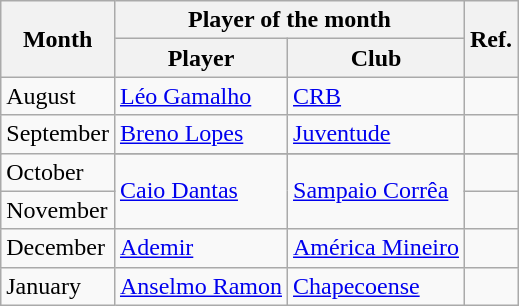<table class="wikitable">
<tr>
<th rowspan="2">Month</th>
<th colspan="2">Player of the month</th>
<th rowspan="2">Ref.</th>
</tr>
<tr>
<th>Player</th>
<th>Club</th>
</tr>
<tr>
<td>August</td>
<td> <a href='#'>Léo Gamalho</a></td>
<td><a href='#'>CRB</a></td>
<td></td>
</tr>
<tr>
<td>September</td>
<td> <a href='#'>Breno Lopes</a></td>
<td><a href='#'>Juventude</a></td>
<td></td>
</tr>
<tr>
<td rowspan=2>October</td>
</tr>
<tr>
<td rowspan=2> <a href='#'>Caio Dantas</a></td>
<td rowspan=2><a href='#'>Sampaio Corrêa</a></td>
<td></td>
</tr>
<tr>
<td>November</td>
<td></td>
</tr>
<tr>
<td>December</td>
<td> <a href='#'>Ademir</a></td>
<td><a href='#'>América Mineiro</a></td>
<td></td>
</tr>
<tr>
<td>January</td>
<td> <a href='#'>Anselmo Ramon</a></td>
<td><a href='#'>Chapecoense</a></td>
<td></td>
</tr>
</table>
